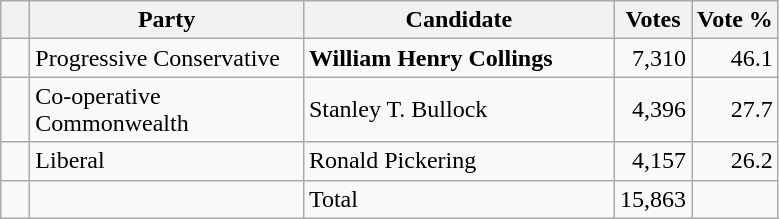<table class="wikitable">
<tr>
<th></th>
<th scope="col" width="175">Party</th>
<th scope="col" width="200">Candidate</th>
<th>Votes</th>
<th>Vote %</th>
</tr>
<tr>
<td>   </td>
<td>Progressive Conservative</td>
<td><strong>William Henry Collings</strong></td>
<td align=right>7,310</td>
<td align=right>46.1</td>
</tr>
<tr |>
<td>   </td>
<td>Co-operative Commonwealth</td>
<td>Stanley T. Bullock</td>
<td align=right>4,396</td>
<td align=right>27.7</td>
</tr>
<tr |>
<td>   </td>
<td>Liberal</td>
<td>Ronald Pickering</td>
<td align=right>4,157</td>
<td align=right>26.2</td>
</tr>
<tr |>
<td></td>
<td></td>
<td>Total</td>
<td align=right>15,863</td>
<td></td>
</tr>
</table>
